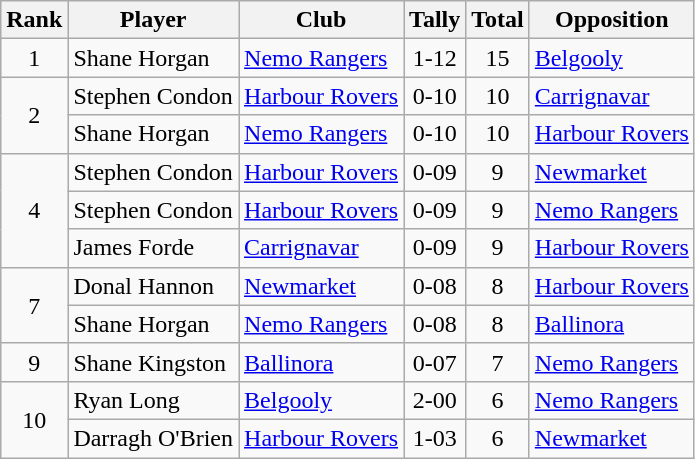<table class="wikitable">
<tr>
<th>Rank</th>
<th>Player</th>
<th>Club</th>
<th>Tally</th>
<th>Total</th>
<th>Opposition</th>
</tr>
<tr>
<td rowspan="1" style="text-align:center;">1</td>
<td>Shane Horgan</td>
<td><a href='#'>Nemo Rangers</a></td>
<td align=center>1-12</td>
<td align=center>15</td>
<td><a href='#'>Belgooly</a></td>
</tr>
<tr>
<td rowspan="2" style="text-align:center;">2</td>
<td>Stephen Condon</td>
<td><a href='#'>Harbour Rovers</a></td>
<td align=center>0-10</td>
<td align=center>10</td>
<td><a href='#'>Carrignavar</a></td>
</tr>
<tr>
<td>Shane Horgan</td>
<td><a href='#'>Nemo Rangers</a></td>
<td align=center>0-10</td>
<td align=center>10</td>
<td><a href='#'>Harbour Rovers</a></td>
</tr>
<tr>
<td rowspan="3" style="text-align:center;">4</td>
<td>Stephen Condon</td>
<td><a href='#'>Harbour Rovers</a></td>
<td align=center>0-09</td>
<td align=center>9</td>
<td><a href='#'>Newmarket</a></td>
</tr>
<tr>
<td>Stephen Condon</td>
<td><a href='#'>Harbour Rovers</a></td>
<td align=center>0-09</td>
<td align=center>9</td>
<td><a href='#'>Nemo Rangers</a></td>
</tr>
<tr>
<td>James Forde</td>
<td><a href='#'>Carrignavar</a></td>
<td align=center>0-09</td>
<td align=center>9</td>
<td><a href='#'>Harbour Rovers</a></td>
</tr>
<tr>
<td rowspan="2" style="text-align:center;">7</td>
<td>Donal Hannon</td>
<td><a href='#'>Newmarket</a></td>
<td align=center>0-08</td>
<td align=center>8</td>
<td><a href='#'>Harbour Rovers</a></td>
</tr>
<tr>
<td>Shane Horgan</td>
<td><a href='#'>Nemo Rangers</a></td>
<td align=center>0-08</td>
<td align=center>8</td>
<td><a href='#'>Ballinora</a></td>
</tr>
<tr>
<td rowspan="1" style="text-align:center;">9</td>
<td>Shane Kingston</td>
<td><a href='#'>Ballinora</a></td>
<td align=center>0-07</td>
<td align=center>7</td>
<td><a href='#'>Nemo Rangers</a></td>
</tr>
<tr>
<td rowspan="2" style="text-align:center;">10</td>
<td>Ryan Long</td>
<td><a href='#'>Belgooly</a></td>
<td align=center>2-00</td>
<td align=center>6</td>
<td><a href='#'>Nemo Rangers</a></td>
</tr>
<tr>
<td>Darragh O'Brien</td>
<td><a href='#'>Harbour Rovers</a></td>
<td align=center>1-03</td>
<td align=center>6</td>
<td><a href='#'>Newmarket</a></td>
</tr>
</table>
